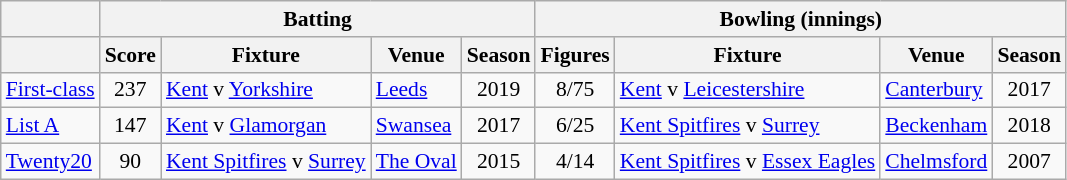<table class=wikitable style="font-size:90%">
<tr>
<th rowspan="1"></th>
<th colspan="4" rowspan="1">Batting</th>
<th colspan="4" rowspan="1">Bowling (innings)</th>
</tr>
<tr>
<th></th>
<th>Score</th>
<th>Fixture</th>
<th>Venue</th>
<th>Season</th>
<th>Figures</th>
<th>Fixture</th>
<th>Venue</th>
<th>Season</th>
</tr>
<tr>
<td><a href='#'>First-class</a></td>
<td align="center">237</td>
<td><a href='#'>Kent</a> v <a href='#'>Yorkshire</a></td>
<td><a href='#'>Leeds</a></td>
<td align="center">2019</td>
<td align="center">8/75</td>
<td><a href='#'>Kent</a> v <a href='#'>Leicestershire</a></td>
<td><a href='#'>Canterbury</a></td>
<td align="center">2017</td>
</tr>
<tr>
<td><a href='#'>List A</a></td>
<td align="center">147</td>
<td><a href='#'>Kent</a> v <a href='#'>Glamorgan</a></td>
<td><a href='#'>Swansea</a></td>
<td align="center">2017</td>
<td align="center">6/25</td>
<td><a href='#'>Kent Spitfires</a> v <a href='#'>Surrey</a></td>
<td><a href='#'>Beckenham</a></td>
<td align="center">2018</td>
</tr>
<tr>
<td><a href='#'>Twenty20</a></td>
<td align="center">90</td>
<td><a href='#'>Kent Spitfires</a> v <a href='#'>Surrey</a></td>
<td><a href='#'>The Oval</a></td>
<td align="center">2015</td>
<td align="center">4/14</td>
<td><a href='#'>Kent Spitfires</a> v <a href='#'>Essex Eagles</a></td>
<td><a href='#'>Chelmsford</a></td>
<td align="center">2007</td>
</tr>
</table>
